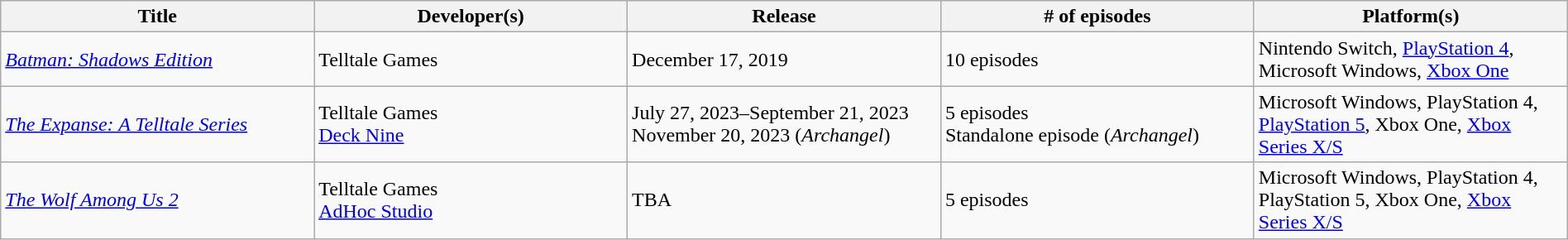<table class="wikitable sortable" style="width: 100%;">
<tr>
<th width="20%">Title</th>
<th width="20%">Developer(s)</th>
<th width="20%">Release</th>
<th width="20%"># of episodes</th>
<th width="20%">Platform(s)</th>
</tr>
<tr>
<td><em><a href='#'>Batman: Shadows Edition</a></em></td>
<td>Telltale Games</td>
<td>December 17, 2019</td>
<td>10 episodes</td>
<td>Nintendo Switch, <a href='#'>PlayStation 4</a>, Microsoft Windows, <a href='#'>Xbox One</a></td>
</tr>
<tr>
<td><em><a href='#'>The Expanse: A Telltale Series</a></em></td>
<td>Telltale Games<br><a href='#'>Deck Nine</a></td>
<td>July 27, 2023–September 21, 2023<br>November 20, 2023 (<em>Archangel</em>)</td>
<td>5 episodes<br>Standalone episode (<em>Archangel</em>)</td>
<td>Microsoft Windows, PlayStation 4, <a href='#'>PlayStation 5</a>, Xbox One, <a href='#'>Xbox Series X/S</a></td>
</tr>
<tr>
<td><em><a href='#'>The Wolf Among Us 2</a></em></td>
<td>Telltale Games<br><a href='#'>AdHoc Studio</a></td>
<td>TBA</td>
<td>5 episodes</td>
<td>Microsoft Windows, PlayStation 4, PlayStation 5, Xbox One, <a href='#'>Xbox Series X/S</a></td>
</tr>
</table>
